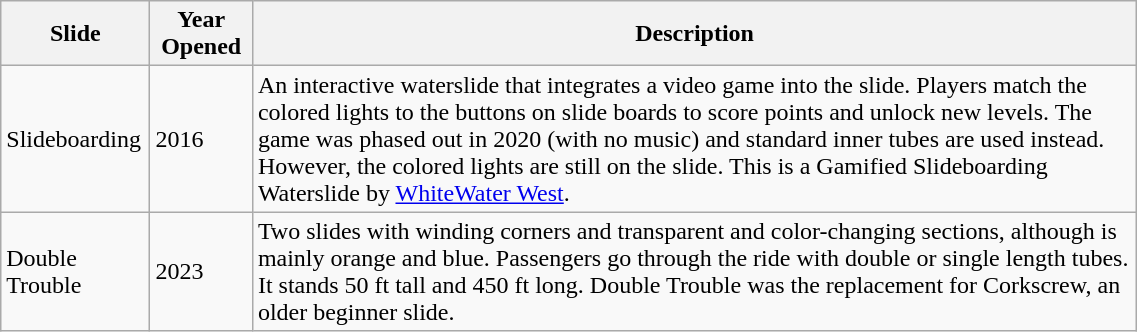<table class="wikitable" style="width:60%;">
<tr>
<th>Slide</th>
<th>Year Opened</th>
<th>Description</th>
</tr>
<tr>
<td>Slideboarding</td>
<td>2016</td>
<td>An interactive waterslide that integrates a video game into the slide. Players match the colored lights to the buttons on slide boards to score points and unlock new levels. The game was phased out in 2020 (with no music) and standard inner tubes are used instead. However, the colored lights are still on the slide. This is a Gamified Slideboarding Waterslide by <a href='#'>WhiteWater West</a>.</td>
</tr>
<tr>
<td>Double Trouble</td>
<td>2023</td>
<td>Two slides with winding corners and transparent and color-changing sections, although is mainly orange and blue. Passengers go through the ride with double or single length tubes. It stands 50 ft tall and 450 ft long. Double Trouble was the replacement for Corkscrew, an older beginner slide.</td>
</tr>
</table>
